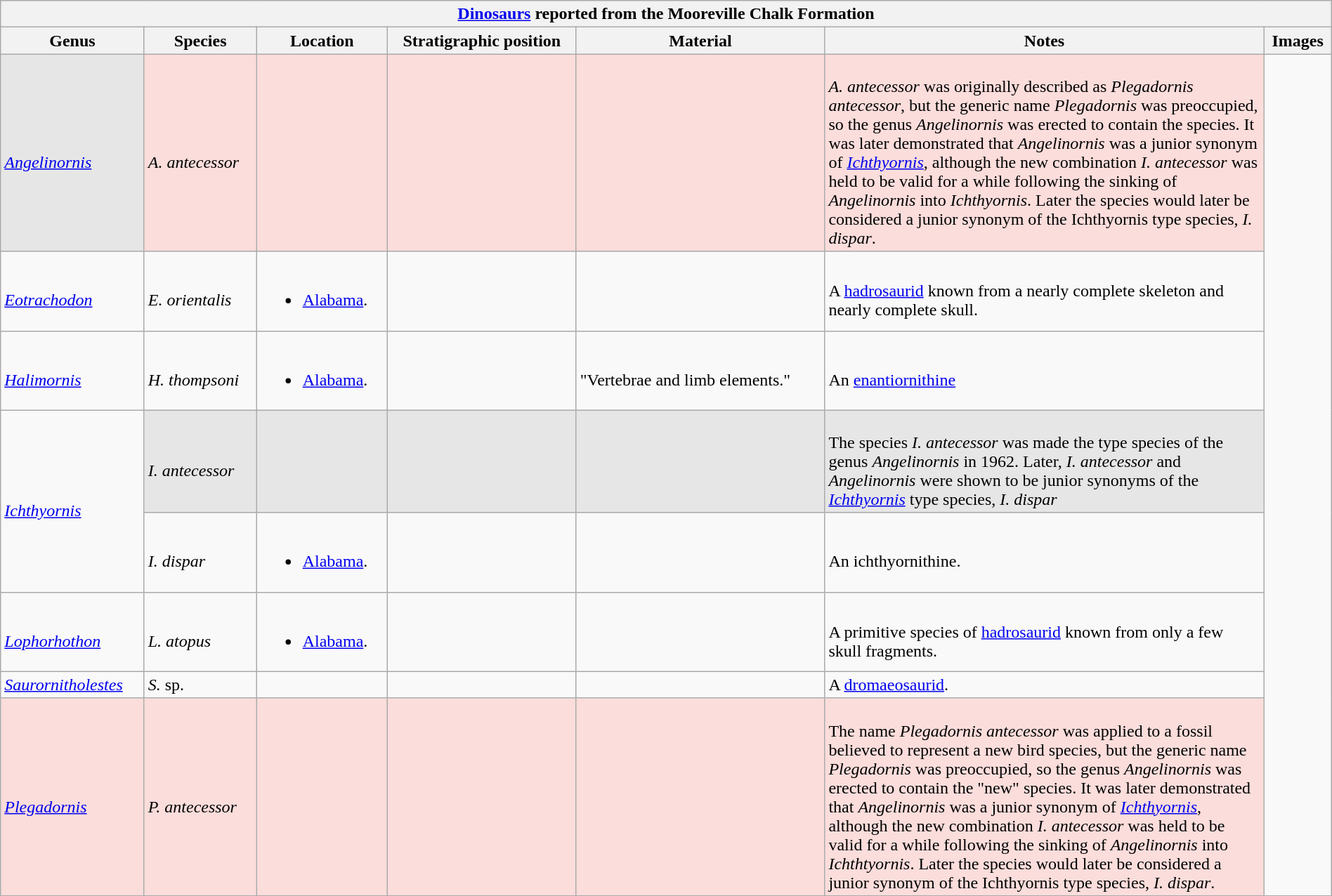<table class="wikitable" align="center" width="100%">
<tr>
<th colspan="7" align="center"><strong><a href='#'>Dinosaurs</a> reported from the Mooreville Chalk Formation</strong></th>
</tr>
<tr>
<th>Genus</th>
<th>Species</th>
<th>Location</th>
<th>Stratigraphic position</th>
<th>Material</th>
<th width="33%">Notes</th>
<th>Images</th>
</tr>
<tr>
<td style="background:#E6E6E6;"><br><em><a href='#'>Angelinornis</a></em></td>
<td style="background:#fbdddb;"><br><em>A. antecessor</em></td>
<td style="background:#fbdddb;"></td>
<td style="background:#fbdddb;"></td>
<td style="background:#fbdddb;"></td>
<td style="background:#fbdddb;"><br><em>A. antecessor</em> was originally described as <em>Plegadornis antecessor</em>, but the generic name <em>Plegadornis</em> was preoccupied, so the genus <em>Angelinornis</em> was erected to contain the species. It was later demonstrated that <em>Angelinornis</em> was a junior synonym of <em><a href='#'>Ichthyornis</a></em>, although the new combination <em>I. antecessor</em> was held to be valid for a while following the sinking of <em>Angelinornis</em> into <em>Ichthyornis</em>. Later the species would later be considered a junior synonym of the Ichthyornis type species, <em>I. dispar</em>.</td>
<td rowspan="100"><br><br></td>
</tr>
<tr>
<td><br><em><a href='#'>Eotrachodon</a></em></td>
<td><br><em>E. orientalis</em></td>
<td><br><ul><li><a href='#'>Alabama</a>.</li></ul></td>
<td></td>
<td></td>
<td><br>A <a href='#'>hadrosaurid</a> known from a nearly complete skeleton and nearly complete skull.</td>
</tr>
<tr>
<td><br><em><a href='#'>Halimornis</a></em></td>
<td><br><em>H. thompsoni</em></td>
<td><br><ul><li><a href='#'>Alabama</a>.</li></ul></td>
<td></td>
<td><br>"Vertebrae and limb elements."</td>
<td><br>An <a href='#'>enantiornithine</a></td>
</tr>
<tr>
<td rowspan="2"><br><em><a href='#'>Ichthyornis</a></em></td>
<td style="background:#E6E6E6;"><br><em>I. antecessor</em></td>
<td style="background:#E6E6E6;"></td>
<td style="background:#E6E6E6;"></td>
<td style="background:#E6E6E6;"></td>
<td style="background:#E6E6E6;"><br>The species <em>I. antecessor</em> was made the type species of the genus <em>Angelinornis</em> in 1962. Later, <em>I. antecessor</em> and <em>Angelinornis</em> were shown to be junior synonyms of the <em><a href='#'>Ichthyornis</a></em> type species, <em>I. dispar</em></td>
</tr>
<tr>
<td><br><em>I. dispar</em></td>
<td><br><ul><li><a href='#'>Alabama</a>.</li></ul></td>
<td></td>
<td></td>
<td><br>An ichthyornithine.</td>
</tr>
<tr>
<td><br><em><a href='#'>Lophorhothon</a></em></td>
<td><br><em>L. atopus</em></td>
<td><br><ul><li><a href='#'>Alabama</a>.</li></ul></td>
<td></td>
<td></td>
<td><br>A primitive species of <a href='#'>hadrosaurid</a> known from only a few skull fragments.</td>
</tr>
<tr>
<td><em><a href='#'>Saurornitholestes</a></em></td>
<td><em>S.</em> sp.</td>
<td></td>
<td></td>
<td></td>
<td>A <a href='#'>dromaeosaurid</a>.</td>
</tr>
<tr>
<td style="background:#fbdddb;"><br><em><a href='#'>Plegadornis</a></em></td>
<td style="background:#fbdddb;"><br><em>P. antecessor</em></td>
<td style="background:#fbdddb;"></td>
<td style="background:#fbdddb;"></td>
<td style="background:#fbdddb;"></td>
<td style="background:#fbdddb;"><br>The name <em>Plegadornis antecessor</em> was applied to a fossil believed to represent a new bird species, but the generic name <em>Plegadornis</em> was preoccupied, so the genus <em>Angelinornis</em> was erected to contain the "new" species. It was later demonstrated that <em>Angelinornis</em> was a junior synonym of <em><a href='#'>Ichthyornis</a></em>, although the new combination <em>I. antecessor</em> was held to be valid for a while following the sinking of <em>Angelinornis</em> into <em>Ichthtyornis</em>. Later the species would later be considered a junior synonym of the Ichthyornis type species, <em>I. dispar</em>.</td>
</tr>
<tr>
</tr>
</table>
